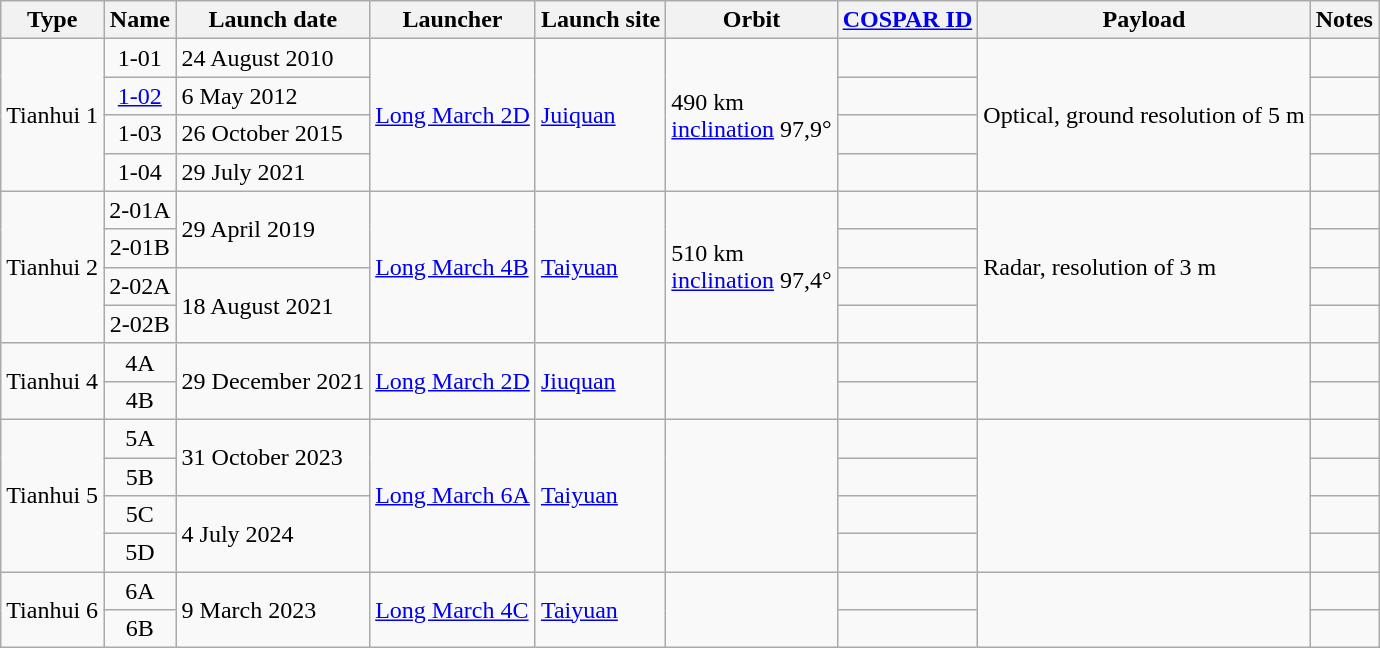<table class="wikitable centre">
<tr>
<th>Type</th>
<th>Name</th>
<th>Launch date</th>
<th>Launcher</th>
<th>Launch site</th>
<th>Orbit</th>
<th><a href='#'>COSPAR ID</a></th>
<th>Payload</th>
<th>Notes</th>
</tr>
<tr>
<td rowspan="4">Tianhui 1</td>
<td align="center">1-01</td>
<td>24 August 2010</td>
<td rowspan="4"><a href='#'>Long March 2D</a></td>
<td rowspan="4"><a href='#'>Juiquan</a></td>
<td rowspan="4">490 km <br><a href='#'>inclination</a>  97,9°</td>
<td></td>
<td rowspan="4">Optical, ground resolution of 5 m</td>
<td></td>
</tr>
<tr>
<td align="center"><a href='#'>1-02</a></td>
<td>6 May 2012</td>
<td></td>
<td></td>
</tr>
<tr>
<td align="center">1-03</td>
<td>26 October 2015</td>
<td></td>
<td></td>
</tr>
<tr>
<td align="center">1-04</td>
<td>29 July 2021</td>
<td></td>
<td></td>
</tr>
<tr>
<td rowspan="4">Tianhui 2</td>
<td align="center">2-01A</td>
<td rowspan="2">29 April 2019</td>
<td rowspan="4"><a href='#'>Long March 4B</a></td>
<td rowspan="4"><a href='#'>Taiyuan</a></td>
<td rowspan="4">510 km <br><a href='#'>inclination</a>  97,4°</td>
<td></td>
<td rowspan="4">Radar, resolution of 3 m</td>
<td></td>
</tr>
<tr>
<td align="center">2-01B</td>
<td></td>
<td></td>
</tr>
<tr>
<td align="center">2-02A</td>
<td rowspan="2">18 August 2021</td>
<td></td>
<td></td>
</tr>
<tr>
<td align="center">2-02B</td>
<td></td>
<td></td>
</tr>
<tr>
<td rowspan="2">Tianhui 4</td>
<td align="center">4A</td>
<td rowspan="2">29 December 2021</td>
<td rowspan="2"><a href='#'>Long March 2D</a></td>
<td rowspan="2"><a href='#'>Jiuquan</a></td>
<td rowspan="2"></td>
<td></td>
<td rowspan="2"></td>
<td></td>
</tr>
<tr>
<td align="center">4B</td>
<td></td>
<td></td>
</tr>
<tr>
<td rowspan="4">Tianhui 5</td>
<td align="center">5A</td>
<td rowspan="2">31 October 2023</td>
<td rowspan="4"><a href='#'>Long March 6A</a></td>
<td rowspan="4"><a href='#'>Taiyuan</a></td>
<td rowspan="4"></td>
<td></td>
<td rowspan="4"></td>
<td></td>
</tr>
<tr>
<td align="center">5B</td>
<td></td>
<td></td>
</tr>
<tr>
<td align="center">5C</td>
<td rowspan="2">4 July 2024</td>
<td></td>
<td></td>
</tr>
<tr>
<td align="center">5D</td>
<td></td>
<td></td>
</tr>
<tr>
<td rowspan="4">Tianhui 6</td>
<td align="center">6A</td>
<td rowspan="2">9 March 2023</td>
<td rowspan="4"><a href='#'>Long March 4C</a></td>
<td rowspan="4"><a href='#'>Taiyuan</a></td>
<td rowspan="4"></td>
<td></td>
<td rowspan="4"></td>
<td></td>
</tr>
<tr>
<td align="center">6B</td>
<td></td>
<td></td>
</tr>
</table>
